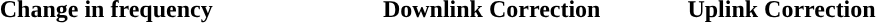<table>
<tr>
<th>Change in frequency</th>
<th>Downlink Correction</th>
<th>Uplink Correction</th>
</tr>
<tr>
<td width="40%"><div></div></td>
<td width="40%"><div></div></td>
<td width="40%"><div></div></td>
</tr>
</table>
